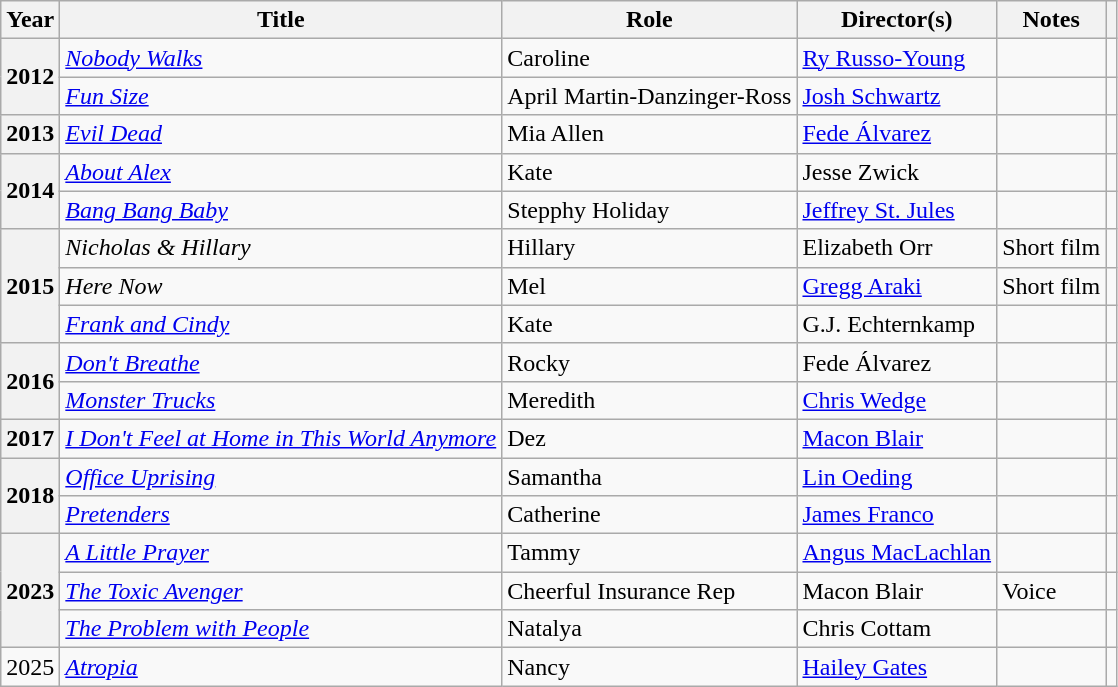<table class="wikitable plainrowheaders sortable" style="margin-right: 0;">
<tr>
<th scope="col">Year</th>
<th scope="col">Title</th>
<th scope="col">Role</th>
<th scope="col" class="unsortable">Director(s)</th>
<th scope="col" class="unsortable">Notes</th>
<th scope="col" class="unsortable"></th>
</tr>
<tr>
<th rowspan="2" scope="row">2012</th>
<td><em><a href='#'>Nobody Walks</a></em></td>
<td>Caroline</td>
<td><a href='#'>Ry Russo-Young</a></td>
<td></td>
<td style="text-align:center;"></td>
</tr>
<tr>
<td><em><a href='#'>Fun Size</a></em></td>
<td>April Martin-Danzinger-Ross</td>
<td><a href='#'>Josh Schwartz</a></td>
<td></td>
<td style="text-align:center;"></td>
</tr>
<tr>
<th scope="row">2013</th>
<td><em><a href='#'>Evil Dead</a></em></td>
<td>Mia Allen</td>
<td><a href='#'>Fede Álvarez</a></td>
<td></td>
<td style="text-align:center;"></td>
</tr>
<tr>
<th rowspan="2" scope="row">2014</th>
<td><em><a href='#'>About Alex</a></em></td>
<td>Kate</td>
<td>Jesse Zwick</td>
<td></td>
<td style="text-align:center;"></td>
</tr>
<tr>
<td><em><a href='#'>Bang Bang Baby</a></em></td>
<td>Stepphy Holiday</td>
<td><a href='#'>Jeffrey St. Jules</a></td>
<td></td>
<td style="text-align:center;"></td>
</tr>
<tr>
<th rowspan="3" scope="row">2015</th>
<td><em>Nicholas & Hillary</em></td>
<td>Hillary</td>
<td>Elizabeth Orr</td>
<td>Short film</td>
<td style="text-align:center;"></td>
</tr>
<tr>
<td><em>Here Now</em></td>
<td>Mel</td>
<td><a href='#'>Gregg Araki</a></td>
<td>Short film</td>
<td style="text-align:center;"></td>
</tr>
<tr>
<td><em><a href='#'>Frank and Cindy</a></em></td>
<td>Kate</td>
<td>G.J. Echternkamp</td>
<td></td>
<td style="text-align:center;"></td>
</tr>
<tr>
<th rowspan="2" scope="row">2016</th>
<td><em><a href='#'>Don't Breathe</a></em></td>
<td>Rocky</td>
<td>Fede Álvarez</td>
<td></td>
<td style="text-align:center;"></td>
</tr>
<tr>
<td><em><a href='#'>Monster Trucks</a></em></td>
<td>Meredith</td>
<td><a href='#'>Chris Wedge</a></td>
<td></td>
<td style="text-align:center;"></td>
</tr>
<tr>
<th scope="row">2017</th>
<td><em><a href='#'>I Don't Feel at Home in This World Anymore</a></em></td>
<td>Dez</td>
<td><a href='#'>Macon Blair</a></td>
<td></td>
<td style="text-align:center;"></td>
</tr>
<tr>
<th rowspan="2" scope="row">2018</th>
<td><em><a href='#'>Office Uprising</a></em></td>
<td>Samantha</td>
<td><a href='#'>Lin Oeding</a></td>
<td></td>
<td style="text-align:center;"></td>
</tr>
<tr>
<td><em><a href='#'>Pretenders</a></em></td>
<td>Catherine</td>
<td><a href='#'>James Franco</a></td>
<td></td>
<td style="text-align:center;"></td>
</tr>
<tr>
<th rowspan="3" scope="row">2023</th>
<td><em><a href='#'>A Little Prayer</a></em></td>
<td>Tammy</td>
<td><a href='#'>Angus MacLachlan</a></td>
<td></td>
<td style="text-align:center;"></td>
</tr>
<tr>
<td><em><a href='#'>The Toxic Avenger</a></em></td>
<td>Cheerful Insurance Rep</td>
<td>Macon Blair</td>
<td>Voice</td>
<td style="text-align:center;"></td>
</tr>
<tr>
<td><em><a href='#'>The Problem with People</a></em></td>
<td>Natalya</td>
<td>Chris Cottam</td>
<td></td>
<td style="text-align:center;"></td>
</tr>
<tr>
<td>2025</td>
<td><em><a href='#'>Atropia</a></em></td>
<td>Nancy</td>
<td><a href='#'>Hailey Gates</a></td>
<td></td>
<td></td>
</tr>
</table>
